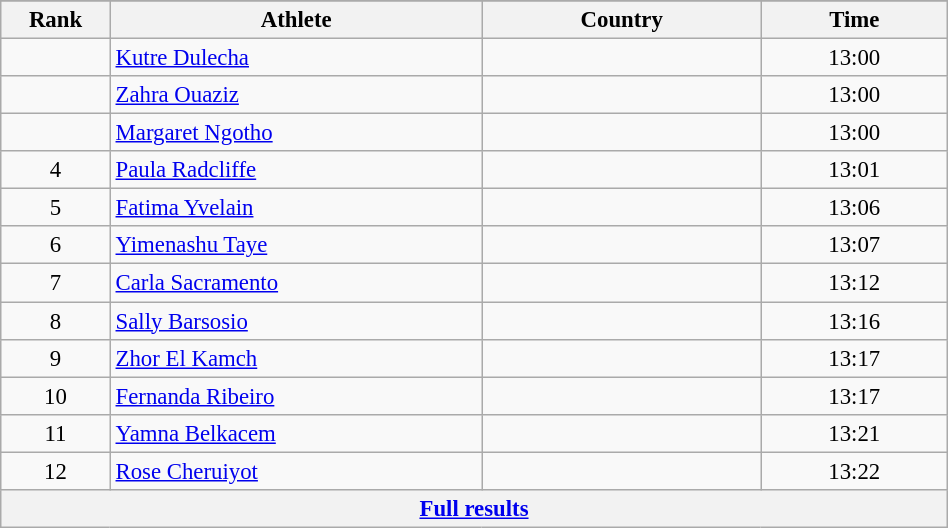<table class="wikitable sortable" style=" text-align:center; font-size:95%;" width="50%">
<tr>
</tr>
<tr>
<th width=5%>Rank</th>
<th width=20%>Athlete</th>
<th width=15%>Country</th>
<th width=10%>Time</th>
</tr>
<tr>
<td align=center></td>
<td align=left><a href='#'>Kutre Dulecha</a></td>
<td align=left></td>
<td>13:00</td>
</tr>
<tr>
<td align=center></td>
<td align=left><a href='#'>Zahra Ouaziz</a></td>
<td align=left></td>
<td>13:00</td>
</tr>
<tr>
<td align=center></td>
<td align=left><a href='#'>Margaret Ngotho</a></td>
<td align=left></td>
<td>13:00</td>
</tr>
<tr>
<td align=center>4</td>
<td align=left><a href='#'>Paula Radcliffe</a></td>
<td align=left></td>
<td>13:01</td>
</tr>
<tr>
<td align=center>5</td>
<td align=left><a href='#'>Fatima Yvelain</a></td>
<td align=left></td>
<td>13:06</td>
</tr>
<tr>
<td align=center>6</td>
<td align=left><a href='#'>Yimenashu Taye</a></td>
<td align=left></td>
<td>13:07</td>
</tr>
<tr>
<td align=center>7</td>
<td align=left><a href='#'>Carla Sacramento</a></td>
<td align=left></td>
<td>13:12</td>
</tr>
<tr>
<td align=center>8</td>
<td align=left><a href='#'>Sally Barsosio</a></td>
<td align=left></td>
<td>13:16</td>
</tr>
<tr>
<td align=center>9</td>
<td align=left><a href='#'>Zhor El Kamch</a></td>
<td align=left></td>
<td>13:17</td>
</tr>
<tr>
<td align=center>10</td>
<td align=left><a href='#'>Fernanda Ribeiro</a></td>
<td align=left></td>
<td>13:17</td>
</tr>
<tr>
<td align=center>11</td>
<td align=left><a href='#'>Yamna Belkacem</a></td>
<td align=left></td>
<td>13:21</td>
</tr>
<tr>
<td align=center>12</td>
<td align=left><a href='#'>Rose Cheruiyot</a></td>
<td align=left></td>
<td>13:22</td>
</tr>
<tr class="sortbottom">
<th colspan=4 align=center><a href='#'>Full results</a></th>
</tr>
</table>
